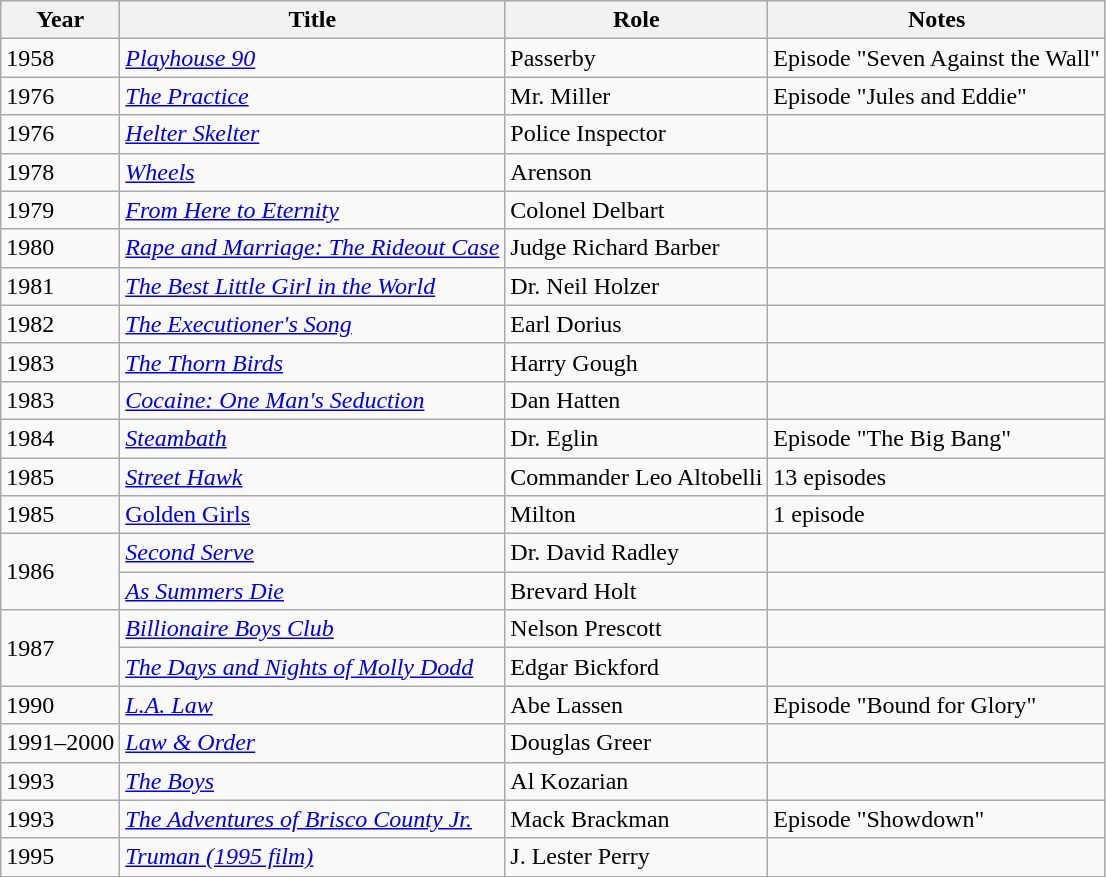<table class="wikitable sortable">
<tr>
<th>Year</th>
<th>Title</th>
<th>Role</th>
<th class="unsortable">Notes</th>
</tr>
<tr>
<td>1958</td>
<td><em><a href='#'>Playhouse 90</a></em></td>
<td>Passerby</td>
<td>Episode "Seven Against the Wall"</td>
</tr>
<tr>
<td>1976</td>
<td><em><a href='#'>The Practice</a></em></td>
<td>Mr. Miller</td>
<td>Episode "Jules and Eddie"</td>
</tr>
<tr>
<td>1976</td>
<td><em><a href='#'>Helter Skelter</a></em></td>
<td>Police Inspector</td>
<td></td>
</tr>
<tr>
<td>1978</td>
<td><em><a href='#'>Wheels</a></em></td>
<td>Arenson</td>
<td></td>
</tr>
<tr>
<td>1979</td>
<td><em><a href='#'>From Here to Eternity</a></em></td>
<td>Colonel Delbart</td>
<td></td>
</tr>
<tr>
<td>1980</td>
<td><em><a href='#'>Rape and Marriage: The Rideout Case</a></em></td>
<td>Judge Richard Barber</td>
<td></td>
</tr>
<tr>
<td>1981</td>
<td><em><a href='#'>The Best Little Girl in the World</a></em></td>
<td>Dr. Neil Holzer</td>
<td></td>
</tr>
<tr>
<td>1982</td>
<td><em><a href='#'>The Executioner's Song</a></em></td>
<td>Earl Dorius</td>
<td></td>
</tr>
<tr>
<td>1983</td>
<td><em><a href='#'>The Thorn Birds</a></em></td>
<td>Harry Gough</td>
<td></td>
</tr>
<tr>
<td>1983</td>
<td><em><a href='#'>Cocaine: One Man's Seduction</a></em></td>
<td>Dan Hatten</td>
<td></td>
</tr>
<tr>
<td>1984</td>
<td><em><a href='#'>Steambath</a></em></td>
<td>Dr. Eglin</td>
<td>Episode "The Big Bang"</td>
</tr>
<tr>
<td>1985</td>
<td><em><a href='#'>Street Hawk</a></em></td>
<td>Commander Leo Altobelli</td>
<td>13 episodes</td>
</tr>
<tr>
<td>1985</td>
<td><a href='#'>Golden Girls</a></td>
<td>Milton</td>
<td>1 episode</td>
</tr>
<tr>
<td rowspan="2">1986</td>
<td><em><a href='#'>Second Serve</a></em></td>
<td>Dr. David Radley</td>
<td></td>
</tr>
<tr>
<td><em><a href='#'>As Summers Die</a></em></td>
<td>Brevard Holt</td>
<td></td>
</tr>
<tr>
<td rowspan="2">1987</td>
<td><em><a href='#'>Billionaire Boys Club</a></em></td>
<td>Nelson Prescott</td>
<td></td>
</tr>
<tr>
<td><em><a href='#'>The Days and Nights of Molly Dodd</a></em></td>
<td>Edgar Bickford</td>
<td></td>
</tr>
<tr>
<td>1990</td>
<td><em><a href='#'>L.A. Law</a></em></td>
<td>Abe Lassen</td>
<td>Episode "Bound for Glory"</td>
</tr>
<tr>
<td>1991–2000</td>
<td><em><a href='#'>Law & Order</a></em></td>
<td>Douglas Greer</td>
<td></td>
</tr>
<tr>
<td>1993</td>
<td><em><a href='#'>The Boys</a></em></td>
<td>Al Kozarian</td>
<td></td>
</tr>
<tr>
<td>1993</td>
<td><em><a href='#'>The Adventures of Brisco County Jr.</a></em></td>
<td>Mack Brackman</td>
<td>Episode "Showdown"</td>
</tr>
<tr>
<td>1995</td>
<td><em><a href='#'>Truman (1995 film)</a></em></td>
<td>J. Lester Perry</td>
<td></td>
</tr>
</table>
